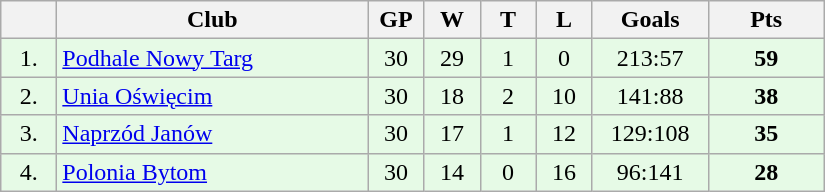<table class="wikitable">
<tr>
<th width="30"></th>
<th width="200">Club</th>
<th width="30">GP</th>
<th width="30">W</th>
<th width="30">T</th>
<th width="30">L</th>
<th width="70">Goals</th>
<th width="70">Pts</th>
</tr>
<tr bgcolor="#e6fae6" align="center">
<td>1.</td>
<td align="left"><a href='#'>Podhale Nowy Targ</a></td>
<td>30</td>
<td>29</td>
<td>1</td>
<td>0</td>
<td>213:57</td>
<td><strong>59</strong></td>
</tr>
<tr bgcolor="#e6fae6" align="center">
<td>2.</td>
<td align="left"><a href='#'>Unia Oświęcim</a></td>
<td>30</td>
<td>18</td>
<td>2</td>
<td>10</td>
<td>141:88</td>
<td><strong>38</strong></td>
</tr>
<tr bgcolor="#e6fae6" align="center">
<td>3.</td>
<td align="left"><a href='#'>Naprzód Janów</a></td>
<td>30</td>
<td>17</td>
<td>1</td>
<td>12</td>
<td>129:108</td>
<td><strong>35</strong></td>
</tr>
<tr bgcolor="#e6fae6" align="center">
<td>4.</td>
<td align="left"><a href='#'>Polonia Bytom</a></td>
<td>30</td>
<td>14</td>
<td>0</td>
<td>16</td>
<td>96:141</td>
<td><strong>28</strong></td>
</tr>
</table>
